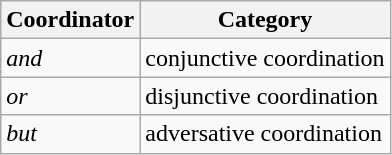<table class="wikitable">
<tr>
<th>Coordinator</th>
<th>Category</th>
</tr>
<tr>
<td><em>and</em></td>
<td>conjunctive coordination</td>
</tr>
<tr>
<td><em>or</em></td>
<td>disjunctive coordination</td>
</tr>
<tr>
<td><em>but</em></td>
<td>adversative coordination</td>
</tr>
</table>
